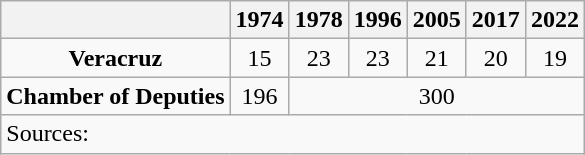<table class="wikitable" style="text-align: center">
<tr>
<th></th>
<th>1974</th>
<th>1978</th>
<th>1996</th>
<th>2005</th>
<th>2017</th>
<th>2022</th>
</tr>
<tr>
<td><strong>Veracruz</strong></td>
<td>15</td>
<td>23</td>
<td>23</td>
<td>21</td>
<td>20</td>
<td>19</td>
</tr>
<tr>
<td><strong>Chamber of Deputies</strong></td>
<td>196</td>
<td colspan=5>300</td>
</tr>
<tr>
<td colspan=7 style="text-align: left">Sources: </td>
</tr>
</table>
